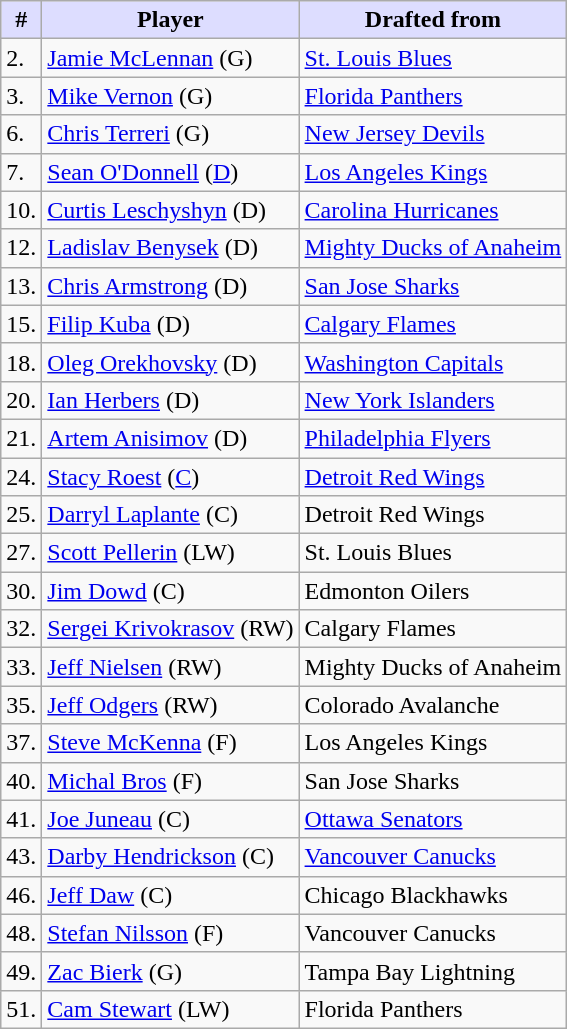<table class="wikitable">
<tr>
<th style="background:#ddf;">#</th>
<th style="background:#ddf;">Player</th>
<th style="background:#ddf;">Drafted from</th>
</tr>
<tr>
<td>2.</td>
<td><a href='#'>Jamie McLennan</a> (G)</td>
<td><a href='#'>St. Louis Blues</a></td>
</tr>
<tr>
<td>3.</td>
<td><a href='#'>Mike Vernon</a> (G)</td>
<td><a href='#'>Florida Panthers</a></td>
</tr>
<tr>
<td>6.</td>
<td><a href='#'>Chris Terreri</a> (G)</td>
<td><a href='#'>New Jersey Devils</a></td>
</tr>
<tr>
<td>7.</td>
<td><a href='#'>Sean O'Donnell</a> (<a href='#'>D</a>)</td>
<td><a href='#'>Los Angeles Kings</a></td>
</tr>
<tr>
<td>10.</td>
<td><a href='#'>Curtis Leschyshyn</a> (D)</td>
<td><a href='#'>Carolina Hurricanes</a></td>
</tr>
<tr>
<td>12.</td>
<td><a href='#'>Ladislav Benysek</a> (D)</td>
<td><a href='#'>Mighty Ducks of Anaheim</a></td>
</tr>
<tr>
<td>13.</td>
<td><a href='#'>Chris Armstrong</a> (D)</td>
<td><a href='#'>San Jose Sharks</a></td>
</tr>
<tr>
<td>15.</td>
<td><a href='#'>Filip Kuba</a> (D)</td>
<td><a href='#'>Calgary Flames</a></td>
</tr>
<tr>
<td>18.</td>
<td><a href='#'>Oleg Orekhovsky</a> (D)</td>
<td><a href='#'>Washington Capitals</a></td>
</tr>
<tr>
<td>20.</td>
<td><a href='#'>Ian Herbers</a> (D)</td>
<td><a href='#'>New York Islanders</a></td>
</tr>
<tr>
<td>21.</td>
<td><a href='#'>Artem Anisimov</a> (D)</td>
<td><a href='#'>Philadelphia Flyers</a></td>
</tr>
<tr>
<td>24.</td>
<td><a href='#'>Stacy Roest</a> (<a href='#'>C</a>)</td>
<td><a href='#'>Detroit Red Wings</a></td>
</tr>
<tr>
<td>25.</td>
<td><a href='#'>Darryl Laplante</a> (C)</td>
<td>Detroit Red Wings</td>
</tr>
<tr>
<td>27.</td>
<td><a href='#'>Scott Pellerin</a> (LW)</td>
<td>St. Louis Blues</td>
</tr>
<tr>
<td>30.</td>
<td><a href='#'>Jim Dowd</a> (C)</td>
<td>Edmonton Oilers</td>
</tr>
<tr>
<td>32.</td>
<td><a href='#'>Sergei Krivokrasov</a> (RW)</td>
<td>Calgary Flames</td>
</tr>
<tr>
<td>33.</td>
<td><a href='#'>Jeff Nielsen</a> (RW)</td>
<td>Mighty Ducks of Anaheim</td>
</tr>
<tr>
<td>35.</td>
<td><a href='#'>Jeff Odgers</a> (RW)</td>
<td>Colorado Avalanche</td>
</tr>
<tr>
<td>37.</td>
<td><a href='#'>Steve McKenna</a> (F)</td>
<td>Los Angeles Kings</td>
</tr>
<tr>
<td>40.</td>
<td><a href='#'>Michal Bros</a> (F)</td>
<td>San Jose Sharks</td>
</tr>
<tr>
<td>41.</td>
<td><a href='#'>Joe Juneau</a> (C)</td>
<td><a href='#'>Ottawa Senators</a></td>
</tr>
<tr>
<td>43.</td>
<td><a href='#'>Darby Hendrickson</a> (C)</td>
<td><a href='#'>Vancouver Canucks</a></td>
</tr>
<tr>
<td>46.</td>
<td><a href='#'>Jeff Daw</a> (C)</td>
<td>Chicago Blackhawks</td>
</tr>
<tr>
<td>48.</td>
<td><a href='#'>Stefan Nilsson</a> (F)</td>
<td>Vancouver Canucks</td>
</tr>
<tr>
<td>49.</td>
<td><a href='#'>Zac Bierk</a> (G)</td>
<td>Tampa Bay Lightning</td>
</tr>
<tr>
<td>51.</td>
<td><a href='#'>Cam Stewart</a> (LW)</td>
<td>Florida Panthers</td>
</tr>
</table>
